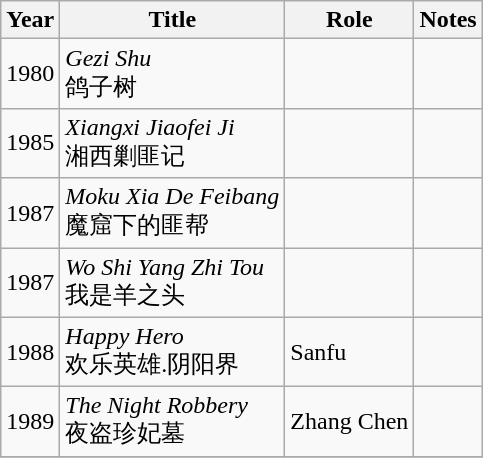<table class="wikitable sortable">
<tr>
<th>Year</th>
<th>Title</th>
<th>Role</th>
<th class="unsortable">Notes</th>
</tr>
<tr>
<td>1980</td>
<td><em>Gezi Shu</em><br>鸽子树</td>
<td></td>
<td></td>
</tr>
<tr>
<td>1985</td>
<td><em>Xiangxi Jiaofei Ji</em><br>湘西剿匪记</td>
<td></td>
<td></td>
</tr>
<tr>
<td>1987</td>
<td><em>Moku Xia De Feibang</em><br>魔窟下的匪帮</td>
<td></td>
<td></td>
</tr>
<tr>
<td>1987</td>
<td><em>Wo Shi Yang Zhi Tou</em><br>我是羊之头</td>
<td></td>
<td></td>
</tr>
<tr>
<td>1988</td>
<td><em>Happy Hero</em><br>欢乐英雄.阴阳界</td>
<td>Sanfu</td>
<td></td>
</tr>
<tr>
<td>1989</td>
<td><em>The Night Robbery</em><br>夜盗珍妃墓</td>
<td>Zhang Chen</td>
<td></td>
</tr>
<tr>
</tr>
</table>
